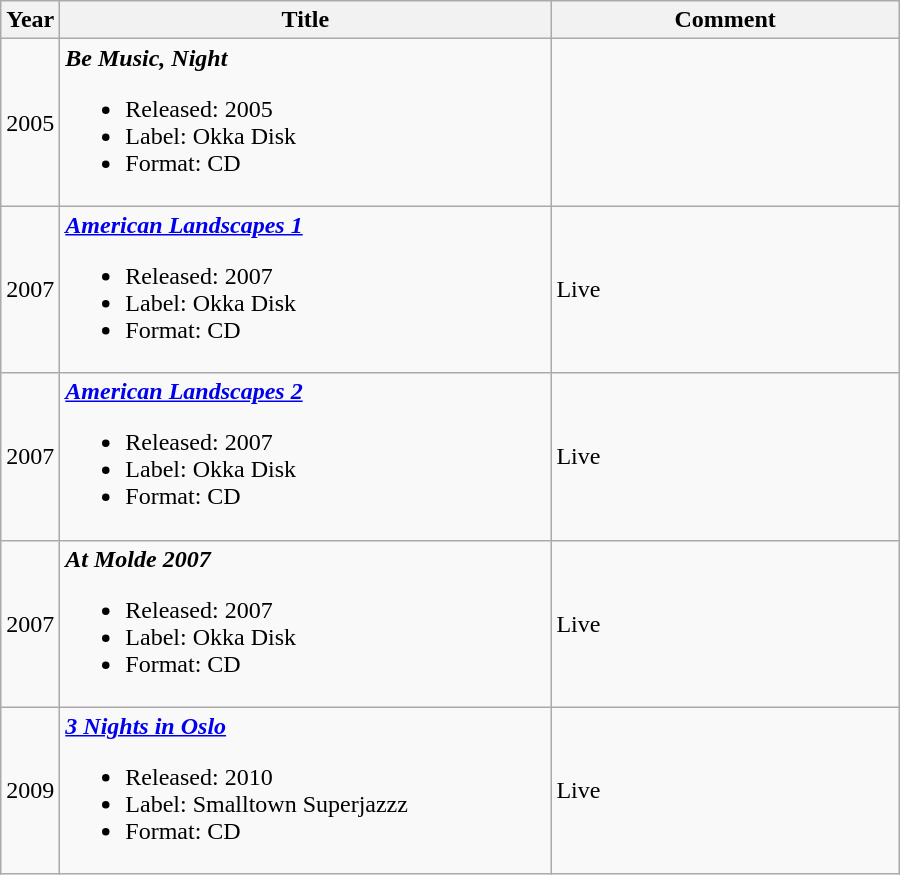<table class="wikitable">
<tr>
<th>Year</th>
<th style="width:225px;">Title</th>
<th style="width:225px;">Comment</th>
</tr>
<tr>
<td>2005</td>
<td style="width:20em"><strong><em>Be Music, Night</em></strong><br><ul><li>Released: 2005</li><li>Label: Okka Disk </li><li>Format: CD</li></ul></td>
<td></td>
</tr>
<tr>
<td>2007</td>
<td style="width:20em"><strong><em><a href='#'>American Landscapes 1</a></em></strong><br><ul><li>Released: 2007</li><li>Label: Okka Disk </li><li>Format: CD</li></ul></td>
<td>Live</td>
</tr>
<tr>
<td>2007</td>
<td style="width:20em"><strong><em><a href='#'>American Landscapes 2</a></em></strong><br><ul><li>Released: 2007</li><li>Label: Okka Disk </li><li>Format: CD</li></ul></td>
<td>Live</td>
</tr>
<tr>
<td>2007</td>
<td style="width:20em"><strong><em>At Molde 2007</em></strong><br><ul><li>Released: 2007</li><li>Label: Okka Disk </li><li>Format: CD</li></ul></td>
<td>Live</td>
</tr>
<tr>
<td>2009</td>
<td style="width:20em"><strong><em><a href='#'>3 Nights in Oslo</a></em></strong><br><ul><li>Released: 2010</li><li>Label: Smalltown Superjazzz </li><li>Format: CD</li></ul></td>
<td>Live</td>
</tr>
</table>
